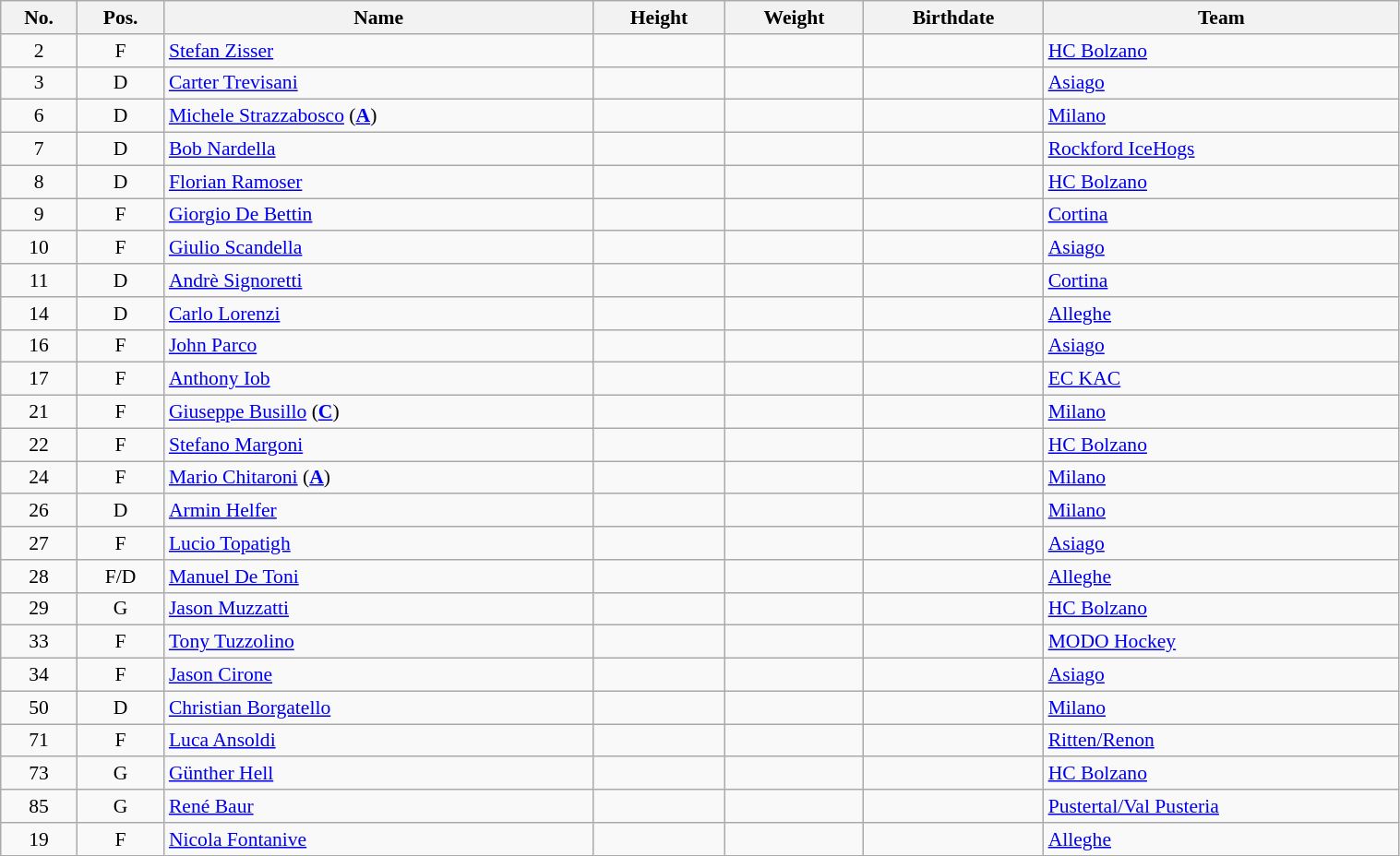<table class="wikitable sortable" width="80%" style="font-size: 90%; text-align: center;">
<tr>
<th>No.</th>
<th>Pos.</th>
<th>Name</th>
<th>Height</th>
<th>Weight</th>
<th>Birthdate</th>
<th>Team</th>
</tr>
<tr>
<td>2</td>
<td>F</td>
<td style="text-align:left;"><a href='#'>Stefan Zisser</a></td>
<td></td>
<td></td>
<td style="text-align:right;"></td>
<td style="text-align:left;"> <a href='#'>HC Bolzano</a></td>
</tr>
<tr>
<td>3</td>
<td>D</td>
<td style="text-align:left;"><a href='#'>Carter Trevisani</a></td>
<td></td>
<td></td>
<td style="text-align:right;"></td>
<td style="text-align:left;"> <a href='#'>Asiago</a></td>
</tr>
<tr>
<td>6</td>
<td>D</td>
<td style="text-align:left;"><a href='#'>Michele Strazzabosco</a> (<strong><a href='#'>A</a></strong>)</td>
<td></td>
<td></td>
<td style="text-align:right;"></td>
<td style="text-align:left;"> <a href='#'>Milano</a></td>
</tr>
<tr>
<td>7</td>
<td>D</td>
<td style="text-align:left;"><a href='#'>Bob Nardella</a></td>
<td></td>
<td></td>
<td style="text-align:right;"></td>
<td style="text-align:left;"> <a href='#'>Rockford IceHogs</a></td>
</tr>
<tr>
<td>8</td>
<td>D</td>
<td style="text-align:left;"><a href='#'>Florian Ramoser</a></td>
<td></td>
<td></td>
<td style="text-align:right;"></td>
<td style="text-align:left;"> <a href='#'>HC Bolzano</a></td>
</tr>
<tr>
<td>9</td>
<td>F</td>
<td style="text-align:left;"><a href='#'>Giorgio De Bettin</a></td>
<td></td>
<td></td>
<td style="text-align:right;"></td>
<td style="text-align:left;"> <a href='#'>Cortina</a></td>
</tr>
<tr>
<td>10</td>
<td>F</td>
<td style="text-align:left;"><a href='#'>Giulio Scandella</a></td>
<td></td>
<td></td>
<td style="text-align:right;"></td>
<td style="text-align:left;"> <a href='#'>Asiago</a></td>
</tr>
<tr>
<td>11</td>
<td>D</td>
<td style="text-align:left;"><a href='#'>Andrè Signoretti</a></td>
<td></td>
<td></td>
<td style="text-align:right;"></td>
<td style="text-align:left;"> <a href='#'>Cortina</a></td>
</tr>
<tr>
<td>14</td>
<td>D</td>
<td style="text-align:left;"><a href='#'>Carlo Lorenzi</a></td>
<td></td>
<td></td>
<td style="text-align:right;"></td>
<td style="text-align:left;"> <a href='#'>Alleghe</a></td>
</tr>
<tr>
<td>16</td>
<td>F</td>
<td style="text-align:left;"><a href='#'>John Parco</a></td>
<td></td>
<td></td>
<td style="text-align:right;"></td>
<td style="text-align:left;"> <a href='#'>Asiago</a></td>
</tr>
<tr>
<td>17</td>
<td>F</td>
<td style="text-align:left;"><a href='#'>Anthony Iob</a></td>
<td></td>
<td></td>
<td style="text-align:right;"></td>
<td style="text-align:left;"> <a href='#'>EC KAC</a></td>
</tr>
<tr>
<td>21</td>
<td>F</td>
<td style="text-align:left;"><a href='#'>Giuseppe Busillo</a> (<strong><a href='#'>C</a></strong>)</td>
<td></td>
<td></td>
<td style="text-align:right;"></td>
<td style="text-align:left;"> <a href='#'>Milano</a></td>
</tr>
<tr>
<td>22</td>
<td>F</td>
<td style="text-align:left;"><a href='#'>Stefano Margoni</a></td>
<td></td>
<td></td>
<td style="text-align:right;"></td>
<td style="text-align:left;"> <a href='#'>HC Bolzano</a></td>
</tr>
<tr>
<td>24</td>
<td>F</td>
<td style="text-align:left;"><a href='#'>Mario Chitaroni</a> (<strong><a href='#'>A</a></strong>)</td>
<td></td>
<td></td>
<td style="text-align:right;"></td>
<td style="text-align:left;"> <a href='#'>Milano</a></td>
</tr>
<tr>
<td>26</td>
<td>D</td>
<td style="text-align:left;"><a href='#'>Armin Helfer</a></td>
<td></td>
<td></td>
<td style="text-align:right;"></td>
<td style="text-align:left;"> <a href='#'>Milano</a></td>
</tr>
<tr>
<td>27</td>
<td>F</td>
<td style="text-align:left;"><a href='#'>Lucio Topatigh</a></td>
<td></td>
<td></td>
<td style="text-align:right;"></td>
<td style="text-align:left;"> <a href='#'>Asiago</a></td>
</tr>
<tr>
<td>28</td>
<td>F/D</td>
<td style="text-align:left;"><a href='#'>Manuel De Toni</a></td>
<td></td>
<td></td>
<td style="text-align:right;"></td>
<td style="text-align:left;"> <a href='#'>Alleghe</a></td>
</tr>
<tr>
<td>29</td>
<td>G</td>
<td style="text-align:left;"><a href='#'>Jason Muzzatti</a></td>
<td></td>
<td></td>
<td style="text-align:right;"></td>
<td style="text-align:left;"> <a href='#'>HC Bolzano</a></td>
</tr>
<tr>
<td>33</td>
<td>F</td>
<td style="text-align:left;"><a href='#'>Tony Tuzzolino</a></td>
<td></td>
<td></td>
<td style="text-align:right;"></td>
<td style="text-align:left;"> <a href='#'>MODO Hockey</a></td>
</tr>
<tr>
<td>34</td>
<td>F</td>
<td style="text-align:left;"><a href='#'>Jason Cirone</a></td>
<td></td>
<td></td>
<td style="text-align:right;"></td>
<td style="text-align:left;"> <a href='#'>Asiago</a></td>
</tr>
<tr>
<td>50</td>
<td>D</td>
<td style="text-align:left;"><a href='#'>Christian Borgatello</a></td>
<td></td>
<td></td>
<td style="text-align:right;"></td>
<td style="text-align:left;"> <a href='#'>Milano</a></td>
</tr>
<tr>
<td>71</td>
<td>F</td>
<td style="text-align:left;"><a href='#'>Luca Ansoldi</a></td>
<td></td>
<td></td>
<td style="text-align:right;"></td>
<td style="text-align:left;"> <a href='#'>Ritten/Renon</a></td>
</tr>
<tr>
<td>73</td>
<td>G</td>
<td style="text-align:left;"><a href='#'>Günther Hell</a></td>
<td></td>
<td></td>
<td style="text-align:right;"></td>
<td style="text-align:left;"> <a href='#'>HC Bolzano</a></td>
</tr>
<tr>
<td>85</td>
<td>G</td>
<td style="text-align:left;"><a href='#'>René Baur</a></td>
<td></td>
<td></td>
<td style="text-align:right;"></td>
<td style="text-align:left;"> <a href='#'>Pustertal/Val Pusteria</a></td>
</tr>
<tr>
<td>19</td>
<td>F</td>
<td style="text-align:left;"><a href='#'>Nicola Fontanive</a></td>
<td></td>
<td></td>
<td style="text-align:right;"></td>
<td style="text-align:left;"> <a href='#'>Alleghe</a></td>
</tr>
</table>
